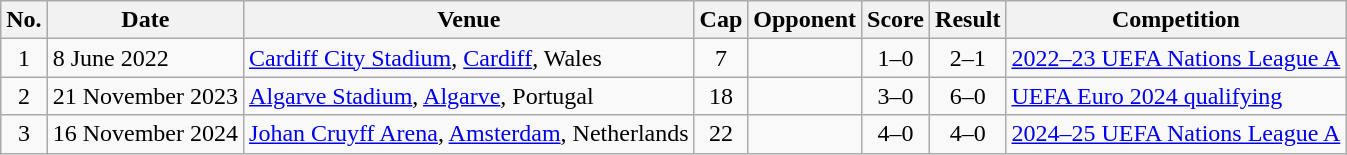<table class="wikitable sortable">
<tr>
<th scope=col>No.</th>
<th scope=col>Date</th>
<th scope=col>Venue</th>
<th scope=col>Cap</th>
<th scope=col>Opponent</th>
<th scope=col>Score</th>
<th scope=col>Result</th>
<th scope=col>Competition</th>
</tr>
<tr>
<td align=center>1</td>
<td>8 June 2022</td>
<td><a href='#'>Cardiff City Stadium</a>, <a href='#'>Cardiff</a>, Wales</td>
<td align=center>7</td>
<td></td>
<td align=center>1–0</td>
<td align=center>2–1</td>
<td><a href='#'>2022–23 UEFA Nations League A</a></td>
</tr>
<tr>
<td align=center>2</td>
<td>21 November 2023</td>
<td><a href='#'>Algarve Stadium</a>, <a href='#'>Algarve</a>, Portugal</td>
<td align=center>18</td>
<td></td>
<td align=center>3–0</td>
<td align=center>6–0</td>
<td><a href='#'>UEFA Euro 2024 qualifying</a></td>
</tr>
<tr>
<td align=center>3</td>
<td>16 November 2024</td>
<td><a href='#'>Johan Cruyff Arena</a>, <a href='#'>Amsterdam</a>, Netherlands</td>
<td align="center">22</td>
<td></td>
<td align="center">4–0</td>
<td align="center">4–0</td>
<td><a href='#'>2024–25 UEFA Nations League A</a></td>
</tr>
</table>
